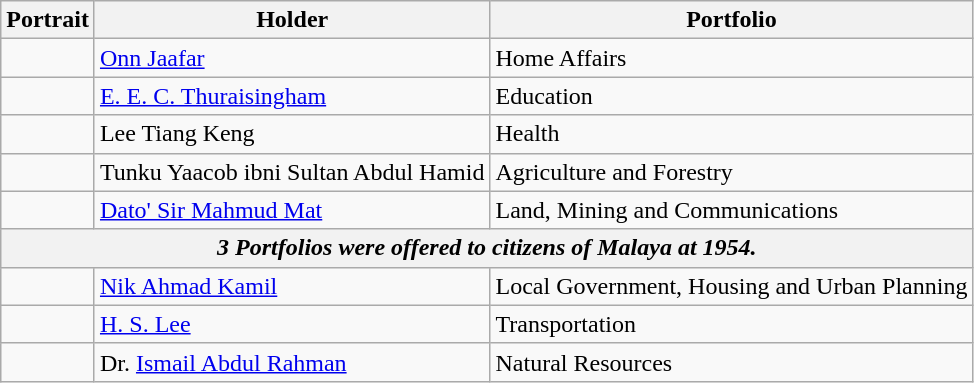<table class="wikitable">
<tr>
<th>Portrait</th>
<th>Holder</th>
<th>Portfolio</th>
</tr>
<tr>
<td></td>
<td><a href='#'>Onn Jaafar</a></td>
<td>Home Affairs</td>
</tr>
<tr>
<td></td>
<td><a href='#'>E. E. C. Thuraisingham</a></td>
<td>Education</td>
</tr>
<tr>
<td></td>
<td>Lee Tiang Keng</td>
<td>Health</td>
</tr>
<tr>
<td></td>
<td>Tunku Yaacob ibni Sultan Abdul Hamid</td>
<td>Agriculture and Forestry</td>
</tr>
<tr>
<td></td>
<td><a href='#'>Dato' Sir Mahmud Mat</a></td>
<td>Land, Mining and Communications</td>
</tr>
<tr>
<th colspan=4 align=center><em>3 Portfolios were offered to citizens of Malaya at 1954.</em></th>
</tr>
<tr>
<td></td>
<td><a href='#'>Nik Ahmad Kamil</a></td>
<td>Local Government, Housing and Urban Planning</td>
</tr>
<tr>
<td></td>
<td><a href='#'>H. S. Lee</a></td>
<td>Transportation</td>
</tr>
<tr>
<td></td>
<td>Dr. <a href='#'>Ismail Abdul Rahman</a></td>
<td>Natural Resources</td>
</tr>
</table>
